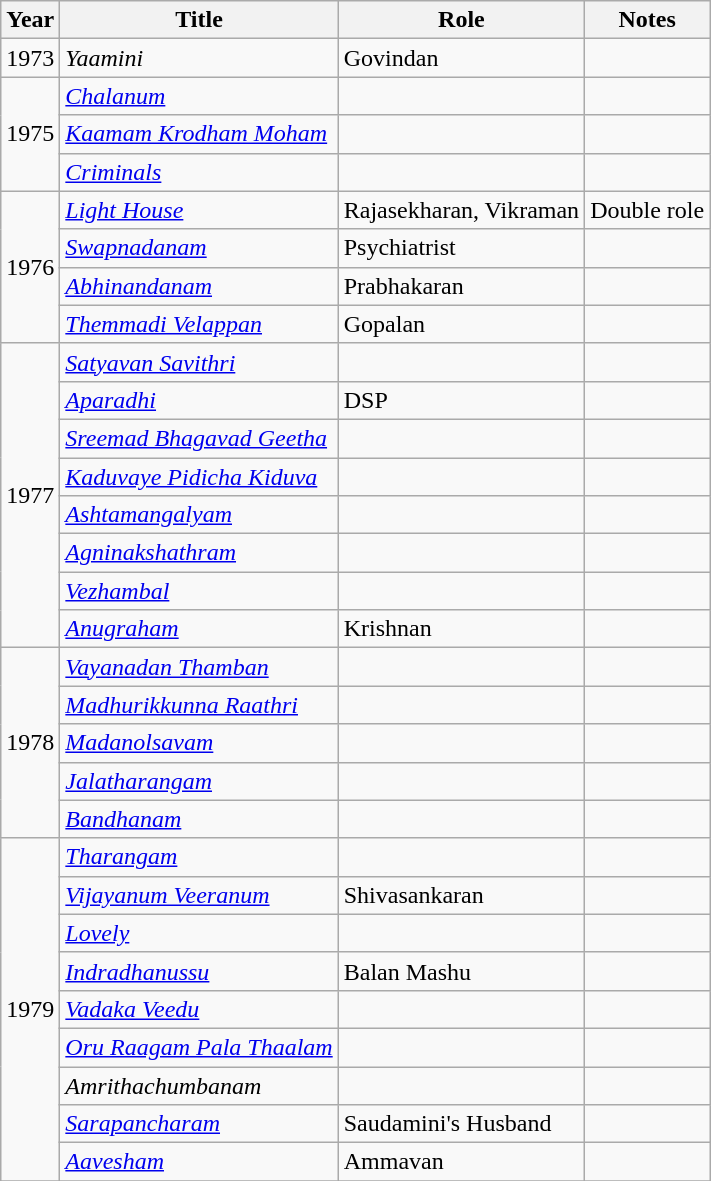<table class="wikitable sortable">
<tr>
<th>Year</th>
<th>Title</th>
<th>Role</th>
<th class="unsortable">Notes</th>
</tr>
<tr>
<td>1973</td>
<td><em>Yaamini</em></td>
<td>Govindan</td>
<td></td>
</tr>
<tr>
<td rowspan=3>1975</td>
<td><em><a href='#'>Chalanum</a></em></td>
<td></td>
<td></td>
</tr>
<tr>
<td><em><a href='#'>Kaamam Krodham Moham</a></em></td>
<td></td>
<td></td>
</tr>
<tr>
<td><em><a href='#'>Criminals</a></em></td>
<td></td>
<td></td>
</tr>
<tr>
<td rowspan=4>1976</td>
<td><em><a href='#'>Light House</a></em></td>
<td>Rajasekharan, Vikraman</td>
<td>Double role</td>
</tr>
<tr>
<td><em><a href='#'>Swapnadanam</a></em></td>
<td>Psychiatrist</td>
<td></td>
</tr>
<tr>
<td><em><a href='#'>Abhinandanam</a></em></td>
<td>Prabhakaran</td>
<td></td>
</tr>
<tr>
<td><em><a href='#'>Themmadi Velappan</a></em></td>
<td>Gopalan</td>
<td></td>
</tr>
<tr>
<td rowspan=8>1977</td>
<td><em><a href='#'>Satyavan Savithri</a></em></td>
<td></td>
<td></td>
</tr>
<tr>
<td><em><a href='#'>Aparadhi</a></em></td>
<td>DSP</td>
<td></td>
</tr>
<tr>
<td><em><a href='#'>Sreemad Bhagavad Geetha</a></em></td>
<td></td>
<td></td>
</tr>
<tr>
<td><em><a href='#'>Kaduvaye Pidicha Kiduva</a></em></td>
<td></td>
<td></td>
</tr>
<tr>
<td><em><a href='#'>Ashtamangalyam</a></em></td>
<td></td>
<td></td>
</tr>
<tr>
<td><em><a href='#'>Agninakshathram</a></em></td>
<td></td>
<td></td>
</tr>
<tr>
<td><em><a href='#'>Vezhambal</a></em></td>
<td></td>
<td></td>
</tr>
<tr>
<td><em><a href='#'>Anugraham</a></em></td>
<td>Krishnan</td>
<td></td>
</tr>
<tr>
<td rowspan=5>1978</td>
<td><em><a href='#'>Vayanadan Thamban</a></em></td>
<td></td>
<td></td>
</tr>
<tr>
<td><em><a href='#'>Madhurikkunna Raathri</a></em></td>
<td></td>
<td></td>
</tr>
<tr>
<td><em><a href='#'>Madanolsavam</a></em></td>
<td></td>
<td></td>
</tr>
<tr>
<td><em><a href='#'>Jalatharangam</a></em></td>
<td></td>
<td></td>
</tr>
<tr>
<td><em><a href='#'>Bandhanam</a></em></td>
<td></td>
<td></td>
</tr>
<tr>
<td rowspan=9>1979</td>
<td><em><a href='#'>Tharangam</a></em></td>
<td></td>
<td></td>
</tr>
<tr>
<td><em><a href='#'>Vijayanum Veeranum</a></em></td>
<td>Shivasankaran</td>
<td></td>
</tr>
<tr>
<td><em><a href='#'>Lovely</a></em></td>
<td></td>
<td></td>
</tr>
<tr>
<td><em><a href='#'>Indradhanussu</a></em></td>
<td>Balan Mashu</td>
<td></td>
</tr>
<tr>
<td><em><a href='#'>Vadaka Veedu</a></em></td>
<td></td>
<td></td>
</tr>
<tr>
<td><em><a href='#'>Oru Raagam Pala Thaalam</a></em></td>
<td></td>
<td></td>
</tr>
<tr>
<td><em>Amrithachumbanam</em></td>
<td></td>
<td></td>
</tr>
<tr>
<td><em><a href='#'>Sarapancharam</a></em></td>
<td>Saudamini's Husband</td>
<td></td>
</tr>
<tr>
<td><em><a href='#'>Aavesham</a></em></td>
<td>Ammavan</td>
<td></td>
</tr>
<tr>
</tr>
</table>
